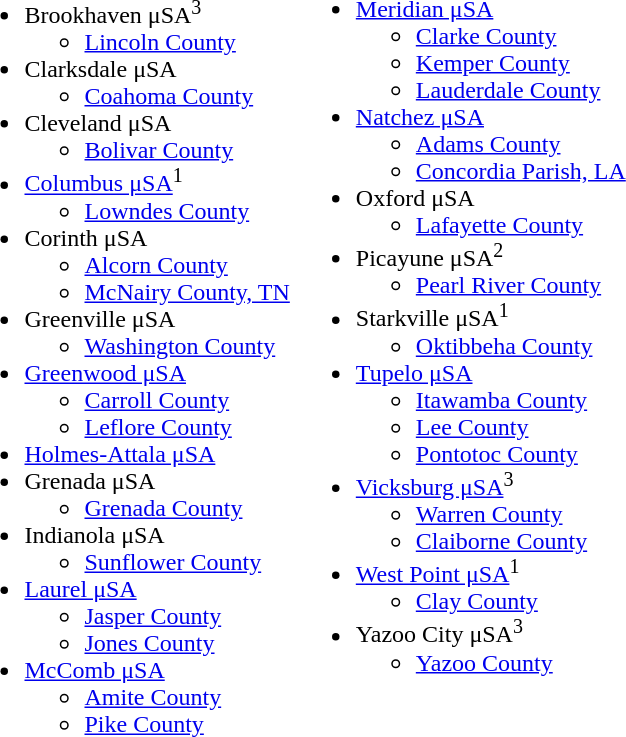<table>
<tr ---- valign="top">
<td><br><ul><li>Brookhaven μSA<sup>3</sup><ul><li><a href='#'>Lincoln County</a></li></ul></li><li>Clarksdale μSA<ul><li><a href='#'>Coahoma County</a></li></ul></li><li>Cleveland μSA<ul><li><a href='#'>Bolivar County</a></li></ul></li><li><a href='#'>Columbus μSA</a><sup>1</sup><ul><li><a href='#'>Lowndes County</a></li></ul></li><li>Corinth μSA<ul><li><a href='#'>Alcorn County</a></li><li><a href='#'>McNairy County, TN</a></li></ul></li><li>Greenville μSA<ul><li><a href='#'>Washington County</a></li></ul></li><li><a href='#'>Greenwood μSA</a><ul><li><a href='#'>Carroll County</a></li><li><a href='#'>Leflore County</a></li></ul></li><li><a href='#'>Holmes-Attala μSA</a></li><li>Grenada μSA<ul><li><a href='#'>Grenada County</a></li></ul></li><li>Indianola μSA<ul><li><a href='#'>Sunflower County</a></li></ul></li><li><a href='#'>Laurel μSA</a><ul><li><a href='#'>Jasper County</a></li><li><a href='#'>Jones County</a></li></ul></li><li><a href='#'>McComb μSA</a><ul><li><a href='#'>Amite County</a></li><li><a href='#'>Pike County</a></li></ul></li></ul></td>
<td><br><ul><li><a href='#'>Meridian μSA</a><ul><li><a href='#'>Clarke County</a></li><li><a href='#'>Kemper County</a></li><li><a href='#'>Lauderdale County</a></li></ul></li><li><a href='#'>Natchez μSA</a><ul><li><a href='#'>Adams County</a></li><li><a href='#'>Concordia Parish, LA</a></li></ul></li><li>Oxford μSA<ul><li><a href='#'>Lafayette County</a></li></ul></li><li>Picayune μSA<sup>2</sup><ul><li><a href='#'>Pearl River County</a></li></ul></li><li>Starkville μSA<sup>1</sup><ul><li><a href='#'>Oktibbeha County</a></li></ul></li><li><a href='#'>Tupelo μSA</a><ul><li><a href='#'>Itawamba County</a></li><li><a href='#'>Lee County</a></li><li><a href='#'>Pontotoc County</a></li></ul></li><li><a href='#'>Vicksburg μSA</a><sup>3</sup><ul><li><a href='#'>Warren County</a></li><li><a href='#'>Claiborne County</a></li></ul></li><li><a href='#'>West Point μSA</a><sup>1</sup><ul><li><a href='#'>Clay County</a></li></ul></li><li>Yazoo City μSA<sup>3</sup><ul><li><a href='#'>Yazoo County</a></li></ul></li></ul></td>
</tr>
</table>
